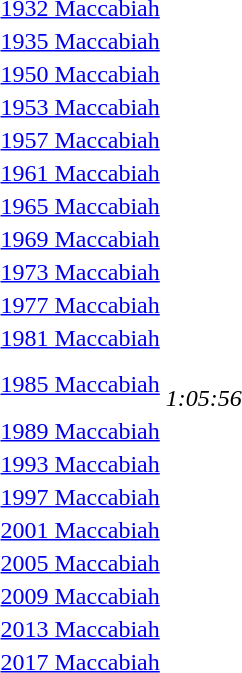<table>
<tr valign="top">
<td><a href='#'>1932 Maccabiah</a></td>
<td></td>
<td></td>
<td></td>
</tr>
<tr>
<td><a href='#'>1935 Maccabiah</a></td>
<td></td>
<td></td>
<td></td>
</tr>
<tr>
<td><a href='#'>1950 Maccabiah</a></td>
<td></td>
<td></td>
<td></td>
</tr>
<tr>
<td><a href='#'>1953 Maccabiah</a></td>
<td></td>
<td></td>
<td></td>
</tr>
<tr>
<td><a href='#'>1957 Maccabiah</a></td>
<td></td>
<td></td>
<td></td>
</tr>
<tr>
<td><a href='#'>1961 Maccabiah</a></td>
<td></td>
<td></td>
<td></td>
</tr>
<tr>
<td><a href='#'>1965 Maccabiah</a></td>
<td></td>
<td></td>
<td></td>
</tr>
<tr>
<td><a href='#'>1969 Maccabiah</a></td>
<td></td>
<td></td>
<td></td>
</tr>
<tr>
<td><a href='#'>1973 Maccabiah</a></td>
<td></td>
<td></td>
<td></td>
</tr>
<tr>
<td><a href='#'>1977 Maccabiah</a></td>
<td></td>
<td></td>
<td></td>
</tr>
<tr>
<td><a href='#'>1981 Maccabiah</a></td>
<td></td>
<td></td>
<td></td>
</tr>
<tr>
<td><a href='#'>1985 Maccabiah</a></td>
<td><br><em>1:05:56 </em></td>
<td></td>
<td></td>
</tr>
<tr>
<td><a href='#'>1989 Maccabiah</a></td>
<td></td>
<td></td>
<td></td>
</tr>
<tr>
<td><a href='#'>1993 Maccabiah</a></td>
<td></td>
<td></td>
<td></td>
</tr>
<tr>
<td><a href='#'>1997 Maccabiah</a></td>
<td></td>
<td></td>
<td></td>
</tr>
<tr>
<td><a href='#'>2001 Maccabiah</a></td>
<td></td>
<td></td>
<td></td>
</tr>
<tr>
<td><a href='#'>2005 Maccabiah</a></td>
<td></td>
<td></td>
<td></td>
</tr>
<tr>
<td><a href='#'>2009 Maccabiah</a></td>
<td></td>
<td></td>
<td></td>
</tr>
<tr>
<td><a href='#'>2013 Maccabiah</a></td>
<td></td>
<td></td>
<td></td>
</tr>
<tr>
<td><a href='#'>2017 Maccabiah</a></td>
<td></td>
<td></td>
<td></td>
</tr>
</table>
